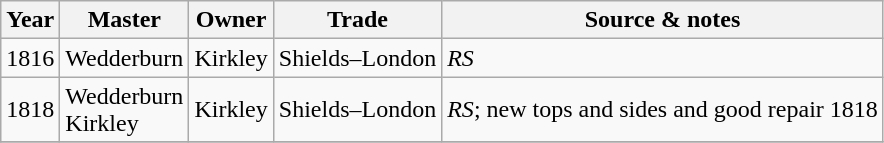<table class=" wikitable">
<tr>
<th>Year</th>
<th>Master</th>
<th>Owner</th>
<th>Trade</th>
<th>Source & notes</th>
</tr>
<tr>
<td>1816</td>
<td>Wedderburn</td>
<td>Kirkley</td>
<td>Shields–London</td>
<td><em>RS</em></td>
</tr>
<tr>
<td>1818</td>
<td>Wedderburn<br>Kirkley</td>
<td>Kirkley</td>
<td>Shields–London</td>
<td><em>RS</em>; new tops and sides and good repair 1818</td>
</tr>
<tr>
</tr>
</table>
